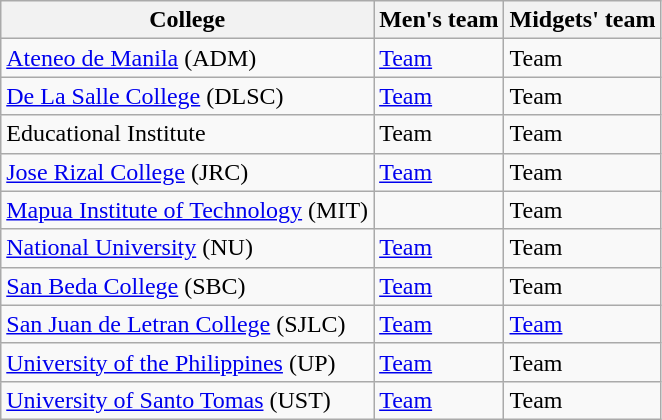<table class="wikitable">
<tr>
<th>College</th>
<th>Men's team</th>
<th>Midgets' team</th>
</tr>
<tr>
<td><a href='#'>Ateneo de Manila</a> (ADM)</td>
<td><a href='#'>Team</a></td>
<td>Team</td>
</tr>
<tr>
<td><a href='#'>De La Salle College</a> (DLSC)</td>
<td><a href='#'>Team</a></td>
<td>Team</td>
</tr>
<tr>
<td>Educational Institute</td>
<td>Team</td>
<td>Team</td>
</tr>
<tr>
<td><a href='#'>Jose Rizal College</a> (JRC)</td>
<td><a href='#'>Team</a></td>
<td>Team</td>
</tr>
<tr>
<td><a href='#'>Mapua Institute of Technology</a> (MIT)</td>
<td></td>
<td>Team</td>
</tr>
<tr>
<td><a href='#'>National University</a> (NU)</td>
<td><a href='#'>Team</a></td>
<td>Team</td>
</tr>
<tr>
<td><a href='#'>San Beda College</a> (SBC)</td>
<td><a href='#'>Team</a></td>
<td>Team</td>
</tr>
<tr>
<td><a href='#'>San Juan de Letran College</a> (SJLC)</td>
<td><a href='#'>Team</a></td>
<td><a href='#'>Team</a></td>
</tr>
<tr>
<td><a href='#'>University of the Philippines</a> (UP)</td>
<td><a href='#'>Team</a></td>
<td>Team</td>
</tr>
<tr>
<td><a href='#'>University of Santo Tomas</a> (UST)</td>
<td><a href='#'>Team</a></td>
<td>Team</td>
</tr>
</table>
